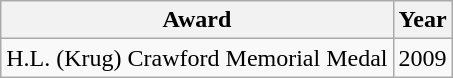<table class="wikitable">
<tr>
<th>Award</th>
<th>Year</th>
</tr>
<tr>
<td>H.L. (Krug) Crawford Memorial Medal</td>
<td>2009</td>
</tr>
</table>
